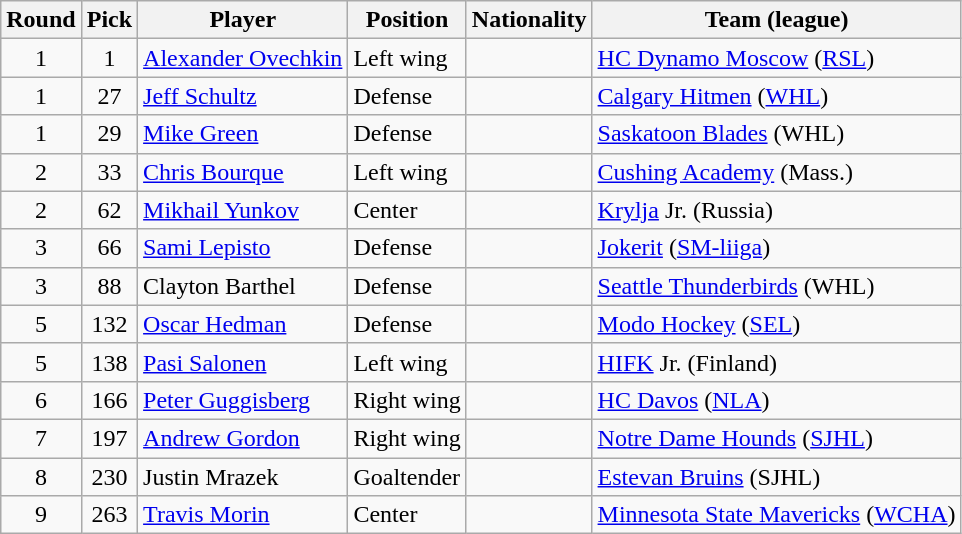<table class="wikitable" style="text-align:left">
<tr>
<th>Round</th>
<th>Pick</th>
<th>Player</th>
<th>Position</th>
<th>Nationality</th>
<th>Team (league)</th>
</tr>
<tr>
<td style="text-align:center">1</td>
<td style="text-align:center">1</td>
<td><a href='#'>Alexander Ovechkin</a></td>
<td>Left wing</td>
<td></td>
<td><a href='#'>HC Dynamo Moscow</a> (<a href='#'>RSL</a>)</td>
</tr>
<tr>
<td style="text-align:center">1</td>
<td style="text-align:center">27</td>
<td><a href='#'>Jeff Schultz</a></td>
<td>Defense</td>
<td></td>
<td><a href='#'>Calgary Hitmen</a> (<a href='#'>WHL</a>)</td>
</tr>
<tr>
<td style="text-align:center">1</td>
<td style="text-align:center">29</td>
<td><a href='#'>Mike Green</a></td>
<td>Defense</td>
<td></td>
<td><a href='#'>Saskatoon Blades</a> (WHL)</td>
</tr>
<tr>
<td style="text-align:center">2</td>
<td style="text-align:center">33</td>
<td><a href='#'>Chris Bourque</a></td>
<td>Left wing</td>
<td></td>
<td><a href='#'>Cushing Academy</a> (Mass.)</td>
</tr>
<tr>
<td style="text-align:center">2</td>
<td style="text-align:center">62</td>
<td><a href='#'>Mikhail Yunkov</a></td>
<td>Center</td>
<td></td>
<td><a href='#'>Krylja</a> Jr. (Russia)</td>
</tr>
<tr>
<td style="text-align:center">3</td>
<td style="text-align:center">66</td>
<td><a href='#'>Sami Lepisto</a></td>
<td>Defense</td>
<td></td>
<td><a href='#'>Jokerit</a> (<a href='#'>SM-liiga</a>)</td>
</tr>
<tr>
<td style="text-align:center">3</td>
<td style="text-align:center">88</td>
<td>Clayton Barthel</td>
<td>Defense</td>
<td></td>
<td><a href='#'>Seattle Thunderbirds</a> (WHL)</td>
</tr>
<tr>
<td style="text-align:center">5</td>
<td style="text-align:center">132</td>
<td><a href='#'>Oscar Hedman</a></td>
<td>Defense</td>
<td></td>
<td><a href='#'>Modo Hockey</a> (<a href='#'>SEL</a>)</td>
</tr>
<tr>
<td style="text-align:center">5</td>
<td style="text-align:center">138</td>
<td><a href='#'>Pasi Salonen</a></td>
<td>Left wing</td>
<td></td>
<td><a href='#'>HIFK</a> Jr. (Finland)</td>
</tr>
<tr>
<td style="text-align:center">6</td>
<td style="text-align:center">166</td>
<td><a href='#'>Peter Guggisberg</a></td>
<td>Right wing</td>
<td></td>
<td><a href='#'>HC Davos</a> (<a href='#'>NLA</a>)</td>
</tr>
<tr>
<td style="text-align:center">7</td>
<td style="text-align:center">197</td>
<td><a href='#'>Andrew Gordon</a></td>
<td>Right wing</td>
<td></td>
<td><a href='#'>Notre Dame Hounds</a> (<a href='#'>SJHL</a>)</td>
</tr>
<tr>
<td style="text-align:center">8</td>
<td style="text-align:center">230</td>
<td>Justin Mrazek</td>
<td>Goaltender</td>
<td></td>
<td><a href='#'>Estevan Bruins</a> (SJHL)</td>
</tr>
<tr>
<td style="text-align:center">9</td>
<td style="text-align:center">263</td>
<td><a href='#'>Travis Morin</a></td>
<td>Center</td>
<td></td>
<td><a href='#'>Minnesota State Mavericks</a> (<a href='#'>WCHA</a>)</td>
</tr>
</table>
